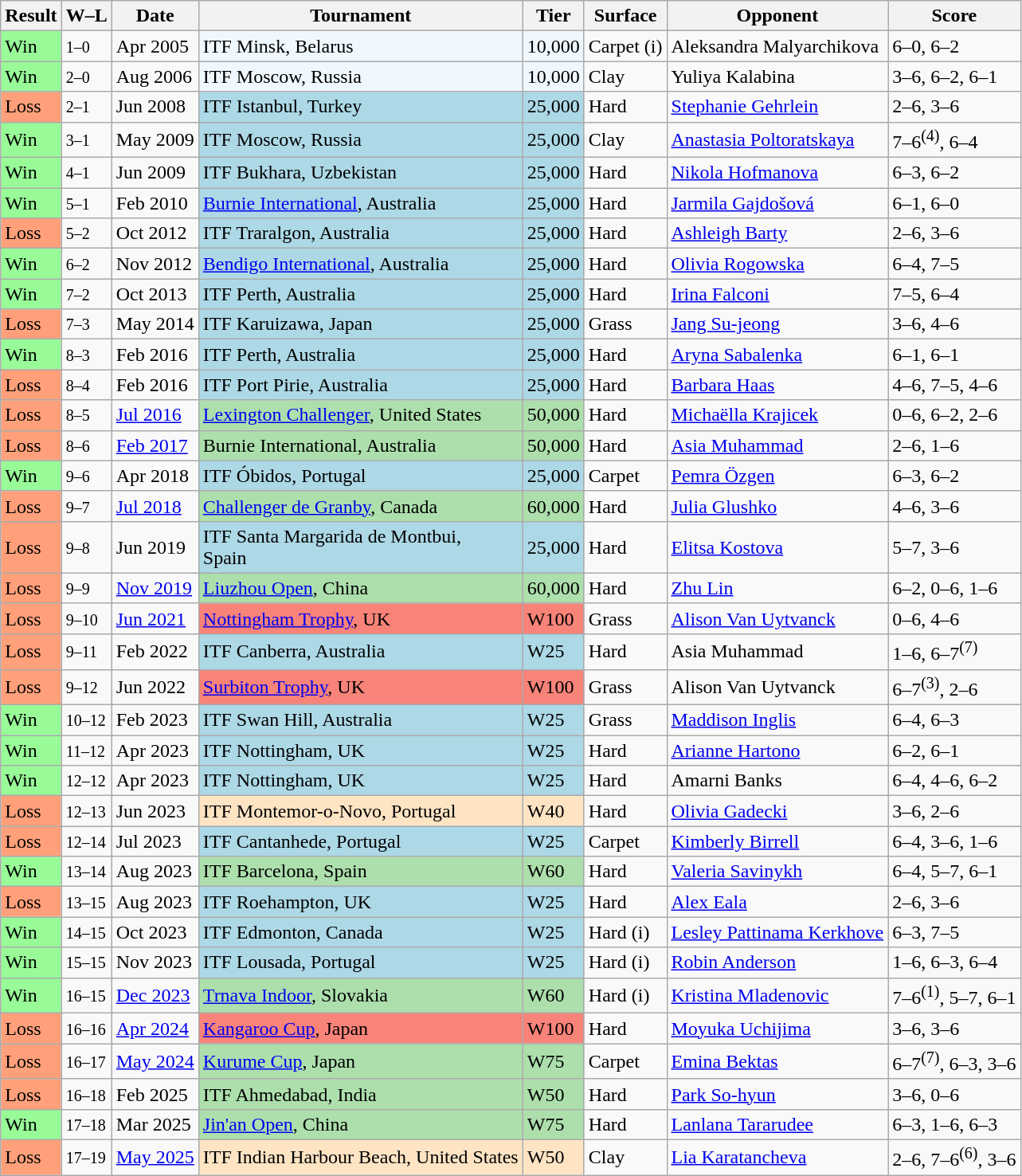<table class="sortable wikitable">
<tr>
<th>Result</th>
<th class="unsortable">W–L</th>
<th>Date</th>
<th>Tournament</th>
<th>Tier</th>
<th>Surface</th>
<th>Opponent</th>
<th class="unsortable">Score</th>
</tr>
<tr>
<td style="background:#98fb98;">Win</td>
<td><small>1–0</small></td>
<td>Apr 2005</td>
<td bgcolor="#f0f8ff">ITF Minsk, Belarus</td>
<td bgcolor="#f0f8ff">10,000</td>
<td>Carpet (i)</td>
<td> Aleksandra Malyarchikova</td>
<td>6–0, 6–2</td>
</tr>
<tr>
<td style="background:#98fb98;">Win</td>
<td><small>2–0</small></td>
<td>Aug 2006</td>
<td bgcolor="#f0f8ff">ITF Moscow, Russia</td>
<td bgcolor="#f0f8ff">10,000</td>
<td>Clay</td>
<td> Yuliya Kalabina</td>
<td>3–6, 6–2, 6–1</td>
</tr>
<tr>
<td style="background:#ffa07a;">Loss</td>
<td><small>2–1</small></td>
<td>Jun 2008</td>
<td style="background:lightblue;">ITF Istanbul, Turkey</td>
<td style="background:lightblue;">25,000</td>
<td>Hard</td>
<td> <a href='#'>Stephanie Gehrlein</a></td>
<td>2–6, 3–6</td>
</tr>
<tr>
<td style="background:#98fb98;">Win</td>
<td><small>3–1</small></td>
<td>May 2009</td>
<td style="background:lightblue;">ITF Moscow, Russia</td>
<td style="background:lightblue;">25,000</td>
<td>Clay</td>
<td> <a href='#'>Anastasia Poltoratskaya</a></td>
<td>7–6<sup>(4)</sup>, 6–4</td>
</tr>
<tr>
<td style="background:#98fb98;">Win</td>
<td><small>4–1</small></td>
<td>Jun 2009</td>
<td style="background:lightblue;">ITF Bukhara, Uzbekistan</td>
<td style="background:lightblue;">25,000</td>
<td>Hard</td>
<td> <a href='#'>Nikola Hofmanova</a></td>
<td>6–3, 6–2</td>
</tr>
<tr>
<td style="background:#98fb98;">Win</td>
<td><small>5–1</small></td>
<td>Feb 2010</td>
<td style="background:lightblue;"><a href='#'>Burnie International</a>, Australia</td>
<td style="background:lightblue;">25,000</td>
<td>Hard</td>
<td> <a href='#'>Jarmila Gajdošová</a></td>
<td>6–1, 6–0</td>
</tr>
<tr>
<td style="background:#ffa07a;">Loss</td>
<td><small>5–2</small></td>
<td>Oct 2012</td>
<td style="background:lightblue;">ITF Traralgon, Australia</td>
<td style="background:lightblue;">25,000</td>
<td>Hard</td>
<td> <a href='#'>Ashleigh Barty</a></td>
<td>2–6, 3–6</td>
</tr>
<tr>
<td style="background:#98fb98;">Win</td>
<td><small>6–2</small></td>
<td>Nov 2012</td>
<td style="background:lightblue;"><a href='#'>Bendigo International</a>, Australia</td>
<td style="background:lightblue;">25,000</td>
<td>Hard</td>
<td> <a href='#'>Olivia Rogowska</a></td>
<td>6–4, 7–5</td>
</tr>
<tr>
<td style="background:#98fb98;">Win</td>
<td><small>7–2</small></td>
<td>Oct 2013</td>
<td style="background:lightblue;">ITF Perth, Australia</td>
<td style="background:lightblue;">25,000</td>
<td>Hard</td>
<td> <a href='#'>Irina Falconi</a></td>
<td>7–5, 6–4</td>
</tr>
<tr>
<td style="background:#ffa07a;">Loss</td>
<td><small>7–3</small></td>
<td>May 2014</td>
<td style="background:lightblue;">ITF Karuizawa, Japan</td>
<td style="background:lightblue;">25,000</td>
<td>Grass</td>
<td> <a href='#'>Jang Su-jeong</a></td>
<td>3–6, 4–6</td>
</tr>
<tr>
<td style="background:#98fb98;">Win</td>
<td><small>8–3</small></td>
<td>Feb 2016</td>
<td style="background:lightblue;">ITF Perth, Australia</td>
<td style="background:lightblue;">25,000</td>
<td>Hard</td>
<td> <a href='#'>Aryna Sabalenka</a></td>
<td>6–1, 6–1</td>
</tr>
<tr>
<td style="background:#ffa07a;">Loss</td>
<td><small>8–4</small></td>
<td>Feb 2016</td>
<td style="background:lightblue;">ITF Port Pirie, Australia</td>
<td style="background:lightblue;">25,000</td>
<td>Hard</td>
<td> <a href='#'>Barbara Haas</a></td>
<td>4–6, 7–5, 4–6</td>
</tr>
<tr>
<td style="background:#ffa07a;">Loss</td>
<td><small>8–5</small></td>
<td><a href='#'>Jul 2016</a></td>
<td style="background:#addfad;"><a href='#'>Lexington Challenger</a>, United States</td>
<td style="background:#addfad;">50,000</td>
<td>Hard</td>
<td> <a href='#'>Michaëlla Krajicek</a></td>
<td>0–6, 6–2, 2–6</td>
</tr>
<tr>
<td style="background:#ffa07a;">Loss</td>
<td><small>8–6</small></td>
<td><a href='#'>Feb 2017</a></td>
<td style="background:#addfad;">Burnie International, Australia</td>
<td style="background:#addfad;">50,000</td>
<td>Hard</td>
<td> <a href='#'>Asia Muhammad</a></td>
<td>2–6, 1–6</td>
</tr>
<tr>
<td style="background:#98fb98;">Win</td>
<td><small>9–6</small></td>
<td>Apr 2018</td>
<td style="background:lightblue;">ITF Óbidos, Portugal</td>
<td style="background:lightblue;">25,000</td>
<td>Carpet</td>
<td> <a href='#'>Pemra Özgen</a></td>
<td>6–3, 6–2</td>
</tr>
<tr>
<td style="background:#ffa07a;">Loss</td>
<td><small>9–7</small></td>
<td><a href='#'>Jul 2018</a></td>
<td style="background:#addfad;"><a href='#'>Challenger de Granby</a>, Canada</td>
<td style="background:#addfad;">60,000</td>
<td>Hard</td>
<td> <a href='#'>Julia Glushko</a></td>
<td>4–6, 3–6</td>
</tr>
<tr>
<td style="background:#ffa07a;">Loss</td>
<td><small>9–8</small></td>
<td>Jun 2019</td>
<td style="background:lightblue;">ITF Santa Margarida de Montbui, <br>Spain</td>
<td style="background:lightblue;">25,000</td>
<td>Hard</td>
<td> <a href='#'>Elitsa Kostova</a></td>
<td>5–7, 3–6</td>
</tr>
<tr>
<td style="background:#ffa07a;">Loss</td>
<td><small>9–9</small></td>
<td><a href='#'>Nov 2019</a></td>
<td style="background:#addfad;"><a href='#'>Liuzhou Open</a>, China</td>
<td style="background:#addfad;">60,000</td>
<td>Hard</td>
<td> <a href='#'>Zhu Lin</a></td>
<td>6–2, 0–6, 1–6</td>
</tr>
<tr>
<td style="background:#ffa07a;">Loss</td>
<td><small>9–10</small></td>
<td><a href='#'>Jun 2021</a></td>
<td style="background:#f88379;"><a href='#'>Nottingham Trophy</a>, UK</td>
<td style="background:#f88379;">W100</td>
<td>Grass</td>
<td> <a href='#'>Alison Van Uytvanck</a></td>
<td>0–6, 4–6</td>
</tr>
<tr>
<td style="background:#ffa07a;">Loss</td>
<td><small>9–11</small></td>
<td>Feb 2022</td>
<td bgcolor=lightblue>ITF Canberra, Australia</td>
<td bgcolor=lightblue>W25</td>
<td>Hard</td>
<td> Asia Muhammad</td>
<td>1–6, 6–7<sup>(7)</sup></td>
</tr>
<tr>
<td style="background:#ffa07a;">Loss</td>
<td><small>9–12</small></td>
<td>Jun 2022</td>
<td style="background:#f88379;"><a href='#'>Surbiton Trophy</a>, UK</td>
<td style="background:#f88379;">W100</td>
<td>Grass</td>
<td> Alison Van Uytvanck</td>
<td>6–7<sup>(3)</sup>, 2–6</td>
</tr>
<tr>
<td style="background:#98fb98;">Win</td>
<td><small>10–12</small></td>
<td>Feb 2023</td>
<td bgcolor=lightblue>ITF Swan Hill, Australia</td>
<td bgcolor=lightblue>W25</td>
<td>Grass</td>
<td> <a href='#'>Maddison Inglis</a></td>
<td>6–4, 6–3</td>
</tr>
<tr>
<td style="background:#98fb98;">Win</td>
<td><small>11–12</small></td>
<td>Apr 2023</td>
<td bgcolor=lightblue>ITF Nottingham, UK</td>
<td bgcolor=lightblue>W25</td>
<td>Hard</td>
<td> <a href='#'>Arianne Hartono</a></td>
<td>6–2, 6–1</td>
</tr>
<tr>
<td style="background:#98fb98;">Win</td>
<td><small>12–12</small></td>
<td>Apr 2023</td>
<td bgcolor=lightblue>ITF Nottingham, UK</td>
<td bgcolor=lightblue>W25</td>
<td>Hard</td>
<td> Amarni Banks</td>
<td>6–4, 4–6, 6–2</td>
</tr>
<tr>
<td style="background:#ffa07a;">Loss</td>
<td><small>12–13</small></td>
<td>Jun 2023</td>
<td bgcolor=ffe4c4>ITF Montemor-o-Novo, Portugal</td>
<td bgcolor=ffe4c4>W40</td>
<td>Hard</td>
<td> <a href='#'>Olivia Gadecki</a></td>
<td>3–6, 2–6</td>
</tr>
<tr>
<td style="background:#ffa07a;">Loss</td>
<td><small>12–14</small></td>
<td>Jul 2023</td>
<td bgcolor=lightblue>ITF Cantanhede, Portugal</td>
<td bgcolor=lightblue>W25</td>
<td>Carpet</td>
<td> <a href='#'>Kimberly Birrell</a></td>
<td>6–4, 3–6, 1–6</td>
</tr>
<tr>
<td style="background:#98fb98;">Win</td>
<td><small>13–14</small></td>
<td>Aug 2023</td>
<td bgcolor=addfad>ITF Barcelona, Spain</td>
<td bgcolor=addfad>W60</td>
<td>Hard</td>
<td> <a href='#'>Valeria Savinykh</a></td>
<td>6–4, 5–7, 6–1</td>
</tr>
<tr>
<td style="background:#ffa07a;">Loss</td>
<td><small>13–15</small></td>
<td>Aug 2023</td>
<td bgcolor=lightblue>ITF Roehampton, UK</td>
<td bgcolor=lightblue>W25</td>
<td>Hard</td>
<td> <a href='#'>Alex Eala</a></td>
<td>2–6, 3–6</td>
</tr>
<tr>
<td style="background:#98fb98;">Win</td>
<td><small>14–15</small></td>
<td>Oct 2023</td>
<td bgcolor=lightblue>ITF Edmonton, Canada</td>
<td bgcolor=lightblue>W25</td>
<td>Hard (i)</td>
<td> <a href='#'>Lesley Pattinama Kerkhove</a></td>
<td>6–3, 7–5</td>
</tr>
<tr>
<td style="background:#98fb98;">Win</td>
<td><small>15–15</small></td>
<td>Nov 2023</td>
<td bgcolor=lightblue>ITF Lousada, Portugal</td>
<td bgcolor=lightblue>W25</td>
<td>Hard (i)</td>
<td> <a href='#'>Robin Anderson</a></td>
<td>1–6, 6–3, 6–4</td>
</tr>
<tr>
<td style="background:#98fb98;">Win</td>
<td><small>16–15</small></td>
<td><a href='#'>Dec 2023</a></td>
<td bgcolor=addfad><a href='#'>Trnava Indoor</a>, Slovakia</td>
<td bgcolor=addfad>W60</td>
<td>Hard (i)</td>
<td> <a href='#'>Kristina Mladenovic</a></td>
<td>7–6<sup>(1)</sup>, 5–7, 6–1</td>
</tr>
<tr>
<td bgcolor=#ffa07a>Loss</td>
<td><small>16–16</small></td>
<td><a href='#'>Apr 2024</a></td>
<td style="background:#f88379;"><a href='#'>Kangaroo Cup</a>, Japan</td>
<td style="background:#f88379;">W100</td>
<td>Hard</td>
<td> <a href='#'>Moyuka Uchijima</a></td>
<td>3–6, 3–6</td>
</tr>
<tr>
<td bgcolor=#ffa07a>Loss</td>
<td><small>16–17</small></td>
<td><a href='#'>May 2024</a></td>
<td bgcolor=addfad><a href='#'>Kurume Cup</a>, Japan</td>
<td bgcolor=addfad>W75</td>
<td>Carpet</td>
<td> <a href='#'>Emina Bektas</a></td>
<td>6–7<sup>(7)</sup>, 6–3, 3–6</td>
</tr>
<tr>
<td bgcolor=#ffa07a>Loss</td>
<td><small>16–18</small></td>
<td>Feb 2025</td>
<td style="background:#addfad;">ITF Ahmedabad, India</td>
<td style="background:#addfad;">W50</td>
<td>Hard</td>
<td> <a href='#'>Park So-hyun</a></td>
<td>3–6, 0–6</td>
</tr>
<tr>
<td style="background:#98fb98;">Win</td>
<td><small>17–18</small></td>
<td>Mar 2025</td>
<td bgcolor=addfad><a href='#'>Jin'an Open</a>, China</td>
<td bgcolor=addfad>W75</td>
<td>Hard</td>
<td> <a href='#'>Lanlana Tararudee</a></td>
<td>6–3, 1–6, 6–3</td>
</tr>
<tr>
<td style="background:#ffa07a;">Loss</td>
<td><small>17–19</small></td>
<td><a href='#'>May 2025</a></td>
<td bgcolor=ffe4c4>ITF Indian Harbour Beach, United States</td>
<td bgcolor=ffe4c4>W50</td>
<td>Clay</td>
<td> <a href='#'>Lia Karatancheva</a></td>
<td>2–6, 7–6<sup>(6)</sup>, 3–6</td>
</tr>
</table>
